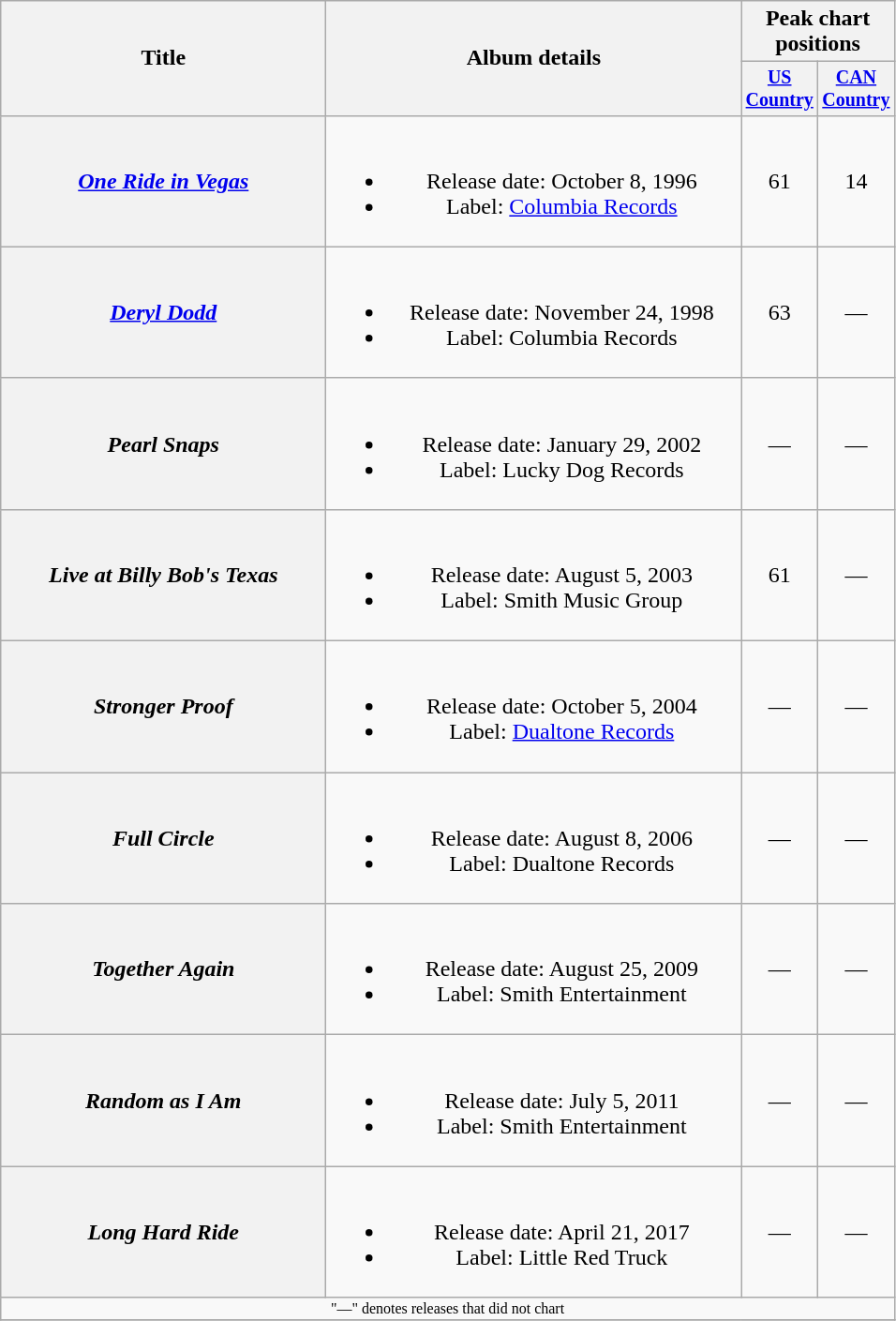<table class="wikitable plainrowheaders" style="text-align:center;">
<tr>
<th rowspan="2" style="width:14em;">Title</th>
<th rowspan="2" style="width:18em;">Album details</th>
<th colspan="2">Peak chart<br>positions</th>
</tr>
<tr style="font-size:smaller;">
<th width="45"><a href='#'>US Country</a></th>
<th width="45"><a href='#'>CAN Country</a></th>
</tr>
<tr>
<th scope="row"><em><a href='#'>One Ride in Vegas</a></em></th>
<td><br><ul><li>Release date: October 8, 1996</li><li>Label: <a href='#'>Columbia Records</a></li></ul></td>
<td>61</td>
<td>14</td>
</tr>
<tr>
<th scope="row"><em><a href='#'>Deryl Dodd</a></em></th>
<td><br><ul><li>Release date: November 24, 1998</li><li>Label: Columbia Records</li></ul></td>
<td>63</td>
<td>—</td>
</tr>
<tr>
<th scope="row"><em>Pearl Snaps</em></th>
<td><br><ul><li>Release date: January 29, 2002</li><li>Label: Lucky Dog Records</li></ul></td>
<td>—</td>
<td>—</td>
</tr>
<tr>
<th scope="row"><em>Live at Billy Bob's Texas</em></th>
<td><br><ul><li>Release date: August 5, 2003</li><li>Label: Smith Music Group</li></ul></td>
<td>61</td>
<td>—</td>
</tr>
<tr>
<th scope="row"><em>Stronger Proof</em></th>
<td><br><ul><li>Release date: October 5, 2004</li><li>Label: <a href='#'>Dualtone Records</a></li></ul></td>
<td>—</td>
<td>—</td>
</tr>
<tr>
<th scope="row"><em>Full Circle</em></th>
<td><br><ul><li>Release date: August 8, 2006</li><li>Label: Dualtone Records</li></ul></td>
<td>—</td>
<td>—</td>
</tr>
<tr>
<th scope="row"><em>Together Again</em></th>
<td><br><ul><li>Release date: August 25, 2009</li><li>Label: Smith Entertainment</li></ul></td>
<td>—</td>
<td>—</td>
</tr>
<tr>
<th scope="row"><em>Random as I Am</em></th>
<td><br><ul><li>Release date: July 5, 2011</li><li>Label: Smith Entertainment</li></ul></td>
<td>—</td>
<td>—</td>
</tr>
<tr>
<th scope="row"><em>Long Hard Ride</em></th>
<td><br><ul><li>Release date: April 21, 2017</li><li>Label: Little Red Truck</li></ul></td>
<td>—</td>
<td>—</td>
</tr>
<tr>
<td colspan="4" style="font-size:8pt">"—" denotes releases that did not chart</td>
</tr>
<tr>
</tr>
</table>
